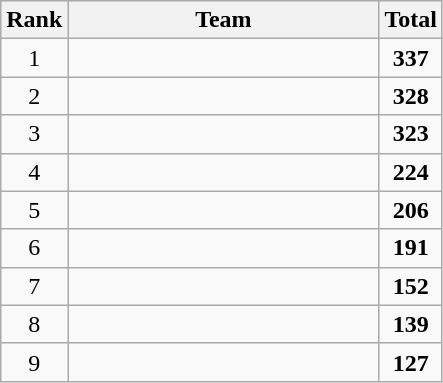<table class="wikitable" style="text-align: center">
<tr bgcolor="#efefef">
<th>Rank</th>
<th width=200px>Team</th>
<th>Total</th>
</tr>
<tr>
<td>1</td>
<td align=left></td>
<td><strong>337</strong></td>
</tr>
<tr>
<td>2</td>
<td align=left></td>
<td><strong>328</strong></td>
</tr>
<tr>
<td>3</td>
<td align=left></td>
<td><strong>323</strong></td>
</tr>
<tr>
<td>4</td>
<td align=left><strong></strong></td>
<td><strong>224</strong></td>
</tr>
<tr>
<td>5</td>
<td align=left></td>
<td><strong>206</strong></td>
</tr>
<tr>
<td>6</td>
<td align=left><em></em></td>
<td><strong>191</strong></td>
</tr>
<tr>
<td>7</td>
<td align=left><em></em></td>
<td><strong>152</strong></td>
</tr>
<tr>
<td>8</td>
<td align=left></td>
<td><strong>139</strong></td>
</tr>
<tr>
<td>9</td>
<td align=left></td>
<td><strong>127</strong></td>
</tr>
</table>
